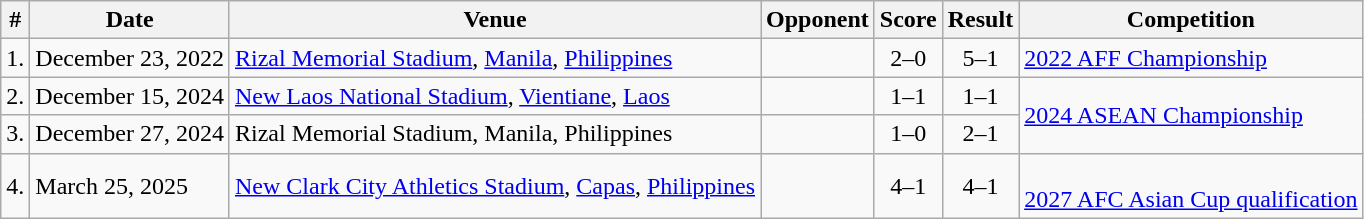<table class="wikitable">
<tr>
<th>#</th>
<th>Date</th>
<th>Venue</th>
<th>Opponent</th>
<th>Score</th>
<th>Result</th>
<th>Competition</th>
</tr>
<tr>
<td>1.</td>
<td>December 23, 2022</td>
<td><a href='#'>Rizal Memorial Stadium</a>, <a href='#'>Manila</a>, <a href='#'>Philippines</a></td>
<td></td>
<td align=center>2–0</td>
<td align=center>5–1</td>
<td><a href='#'>2022 AFF Championship</a></td>
</tr>
<tr>
<td>2.</td>
<td>December 15, 2024</td>
<td><a href='#'>New Laos National Stadium</a>, <a href='#'>Vientiane</a>, <a href='#'>Laos</a></td>
<td></td>
<td align=center>1–1</td>
<td align=center>1–1</td>
<td rowspan=2><a href='#'>2024 ASEAN Championship</a></td>
</tr>
<tr>
<td>3.</td>
<td>December 27, 2024</td>
<td>Rizal Memorial Stadium, Manila, Philippines</td>
<td></td>
<td align=center>1–0</td>
<td align=center>2–1</td>
</tr>
<tr>
<td>4.</td>
<td>March 25, 2025</td>
<td><a href='#'>New Clark City Athletics Stadium</a>, <a href='#'>Capas</a>, <a href='#'>Philippines</a></td>
<td></td>
<td align=center>4–1</td>
<td align=center>4–1</td>
<td rowspan=2><br><a href='#'>2027 AFC Asian Cup qualification</a></td>
</tr>
</table>
